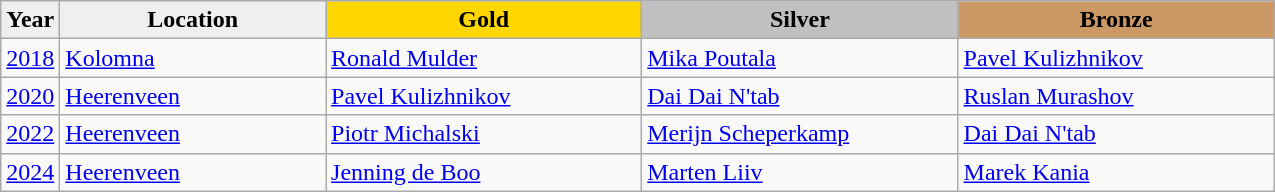<table class="wikitable sortable" style="width:850px;">
<tr>
<th style="width:4%; background:#efefef;">Year</th>
<th style="width:21%; background:#efefef;">Location</th>
<th style="width:25%; background:gold">Gold</th>
<th style="width:25%; background:silver">Silver</th>
<th style="width:25%; background:#CC9966">Bronze</th>
</tr>
<tr>
<td><a href='#'>2018</a></td>
<td><a href='#'>Kolomna</a></td>
<td> <a href='#'>Ronald Mulder</a></td>
<td> <a href='#'>Mika Poutala</a></td>
<td> <a href='#'>Pavel Kulizhnikov</a></td>
</tr>
<tr>
<td><a href='#'>2020</a></td>
<td><a href='#'>Heerenveen</a></td>
<td> <a href='#'>Pavel Kulizhnikov</a></td>
<td> <a href='#'>Dai Dai N'tab</a></td>
<td> <a href='#'>Ruslan Murashov</a></td>
</tr>
<tr>
<td><a href='#'>2022</a></td>
<td><a href='#'>Heerenveen</a></td>
<td> <a href='#'>Piotr Michalski</a></td>
<td> <a href='#'>Merijn Scheperkamp</a></td>
<td> <a href='#'>Dai Dai N'tab</a></td>
</tr>
<tr>
<td><a href='#'>2024</a></td>
<td><a href='#'>Heerenveen</a></td>
<td> <a href='#'>Jenning de Boo</a></td>
<td> <a href='#'>Marten Liiv</a></td>
<td> <a href='#'>Marek Kania</a></td>
</tr>
</table>
